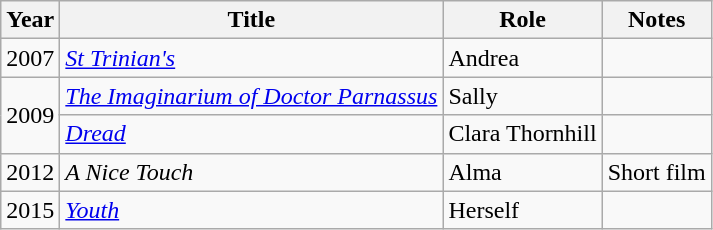<table class="wikitable sortable">
<tr>
<th>Year</th>
<th>Title</th>
<th>Role</th>
<th>Notes</th>
</tr>
<tr>
<td>2007</td>
<td><em><a href='#'>St Trinian's</a></em></td>
<td>Andrea</td>
<td></td>
</tr>
<tr>
<td rowspan="2">2009</td>
<td><em><a href='#'>The Imaginarium of Doctor Parnassus</a></em></td>
<td>Sally</td>
<td></td>
</tr>
<tr>
<td><em><a href='#'>Dread</a></em></td>
<td>Clara Thornhill</td>
<td></td>
</tr>
<tr>
<td>2012</td>
<td><em>A Nice Touch</em></td>
<td>Alma</td>
<td>Short film</td>
</tr>
<tr>
<td>2015</td>
<td><em><a href='#'>Youth</a></em></td>
<td>Herself</td>
<td></td>
</tr>
</table>
